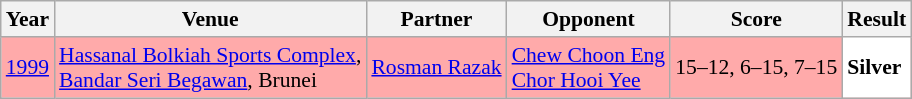<table class="sortable wikitable" style="font-size: 90%;">
<tr>
<th>Year</th>
<th>Venue</th>
<th>Partner</th>
<th>Opponent</th>
<th>Score</th>
<th>Result</th>
</tr>
<tr style="background:#FFAAAA">
<td align="center"><a href='#'>1999</a></td>
<td align="left"><a href='#'>Hassanal Bolkiah Sports Complex</a>,<br><a href='#'>Bandar Seri Begawan</a>, Brunei</td>
<td align="left"> <a href='#'>Rosman Razak</a></td>
<td align="left"> <a href='#'>Chew Choon Eng</a><br> <a href='#'>Chor Hooi Yee</a></td>
<td align="left">15–12, 6–15, 7–15</td>
<td style="text-align:left; background:white"> <strong>Silver</strong></td>
</tr>
</table>
